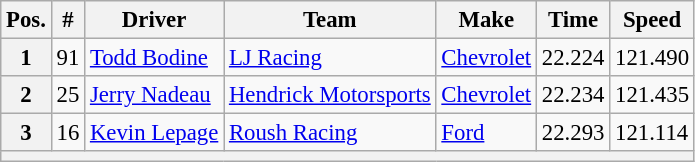<table class="wikitable" style="font-size:95%">
<tr>
<th>Pos.</th>
<th>#</th>
<th>Driver</th>
<th>Team</th>
<th>Make</th>
<th>Time</th>
<th>Speed</th>
</tr>
<tr>
<th>1</th>
<td>91</td>
<td><a href='#'>Todd Bodine</a></td>
<td><a href='#'>LJ Racing</a></td>
<td><a href='#'>Chevrolet</a></td>
<td>22.224</td>
<td>121.490</td>
</tr>
<tr>
<th>2</th>
<td>25</td>
<td><a href='#'>Jerry Nadeau</a></td>
<td><a href='#'>Hendrick Motorsports</a></td>
<td><a href='#'>Chevrolet</a></td>
<td>22.234</td>
<td>121.435</td>
</tr>
<tr>
<th>3</th>
<td>16</td>
<td><a href='#'>Kevin Lepage</a></td>
<td><a href='#'>Roush Racing</a></td>
<td><a href='#'>Ford</a></td>
<td>22.293</td>
<td>121.114</td>
</tr>
<tr>
<th colspan="7"></th>
</tr>
</table>
